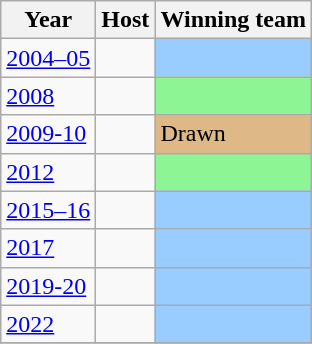<table class="unsortable wikitable sticky-header static-row-numbers col1left col4left" >
<tr>
<th>Year</th>
<th>Host</th>
<th>Winning team</th>
</tr>
<tr>
<td><a href='#'>2004–05</a></td>
<td></td>
<td style="background:#99ccff"></td>
</tr>
<tr>
<td><a href='#'>2008</a></td>
<td></td>
<td style="background:#8ef595"></td>
</tr>
<tr>
<td><a href='#'>2009-10</a></td>
<td></td>
<td style="background:#deb887">Drawn</td>
</tr>
<tr>
<td><a href='#'>2012</a></td>
<td></td>
<td style="background:#8ef595"></td>
</tr>
<tr>
<td><a href='#'>2015–16</a></td>
<td></td>
<td style="background:#99ccff"></td>
</tr>
<tr>
<td><a href='#'>2017</a></td>
<td></td>
<td style="background:#99ccff"></td>
</tr>
<tr>
<td><a href='#'>2019-20</a></td>
<td></td>
<td style="background:#99ccff"></td>
</tr>
<tr>
<td><a href='#'>2022</a></td>
<td></td>
<td style="background:#99ccff"></td>
</tr>
<tr>
</tr>
</table>
